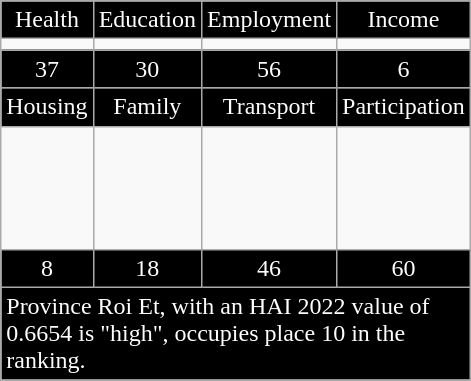<table class="wikitable floatright" style="width:300px;">
<tr>
<td style="text-align:center; width:75px; background:black; color:white;">Health</td>
<td style="text-align:center; width:75px; background:black; color:white;">Education</td>
<td style="text-align:center; width:75px; background:black; color:white;">Employment</td>
<td style="text-align:center; width:75px; background:black; color:white;">Income</td>
</tr>
<tr>
<td></td>
<td></td>
<td></td>
<td></td>
</tr>
<tr>
<td style="text-align:center; background:black; color:white;">37</td>
<td style="text-align:center; background:black; color:white;">30</td>
<td style="text-align:center; background:black; color:white;">56</td>
<td style="text-align:center; background:black; color:white;">6</td>
</tr>
<tr>
<td style="text-align:center; background:black; color:white;">Housing</td>
<td style="text-align:center; background:black; color:white;">Family</td>
<td style="text-align:center; background:black; color:white;">Transport</td>
<td style="text-align:center; background:black; color:white;">Participation</td>
</tr>
<tr>
<td style="height:75px;"></td>
<td></td>
<td></td>
<td></td>
</tr>
<tr>
<td style="text-align:center; background:black; color:white;">8</td>
<td style="text-align:center; background:black; color:white;">18</td>
<td style="text-align:center; background:black; color:white;">46</td>
<td style="text-align:center; background:black; color:white;">60</td>
</tr>
<tr>
<td colspan="4"; style="background:black; color:white;">Province Roi Et, with an HAI 2022 value of 0.6654 is "high", occupies place 10 in the ranking.</td>
</tr>
</table>
